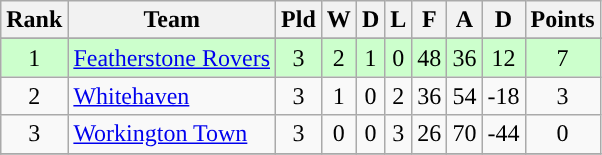<table class="wikitable" style="text-align: center;">
<tr>
<th>Rank</th>
<th>Team</th>
<th>Pld</th>
<th>W</th>
<th>D</th>
<th>L</th>
<th>F</th>
<th>A</th>
<th>D</th>
<th>Points</th>
</tr>
<tr>
</tr>
<tr bgcolor="#ccffcc">
<td rowspan="1">1</td>
<td align="left"><a href='#'>Featherstone Rovers</a></td>
<td rowspan="1!">3</td>
<td rowspan="1">2</td>
<td rowspan="1">1</td>
<td rowspan="1">0</td>
<td rowspan="1">48</td>
<td rowspan="1">36</td>
<td rowspan="1">12</td>
<td rowspan="1!">7</td>
</tr>
<tr>
<td rowspan="1">2</td>
<td align="left"><a href='#'>Whitehaven</a></td>
<td rowspan="1">3</td>
<td rowspan="1">1</td>
<td rowspan="1">0</td>
<td rowspan="1">2</td>
<td rowspan="1">36</td>
<td rowspan="1">54</td>
<td rowspan="1">-18</td>
<td rowspan="1!">3</td>
</tr>
<tr>
<td rowspan="1">3</td>
<td align="left"><a href='#'>Workington Town</a></td>
<td rowspan="1">3</td>
<td rowspan="1">0</td>
<td rowspan="1">0</td>
<td rowspan="1">3</td>
<td rowspan="1">26</td>
<td rowspan="1">70</td>
<td rowspan="1">-44</td>
<td rowspan="1!">0</td>
</tr>
<tr>
</tr>
</table>
